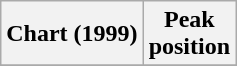<table class="wikitable plainrowheaders">
<tr>
<th scope="col">Chart (1999)</th>
<th>Peak<br>position</th>
</tr>
<tr>
</tr>
</table>
